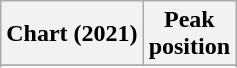<table class="wikitable sortable plainrowheaders" style="text-align:center">
<tr>
<th scope="col">Chart (2021)</th>
<th scope="col">Peak<br>position</th>
</tr>
<tr>
</tr>
<tr>
</tr>
</table>
